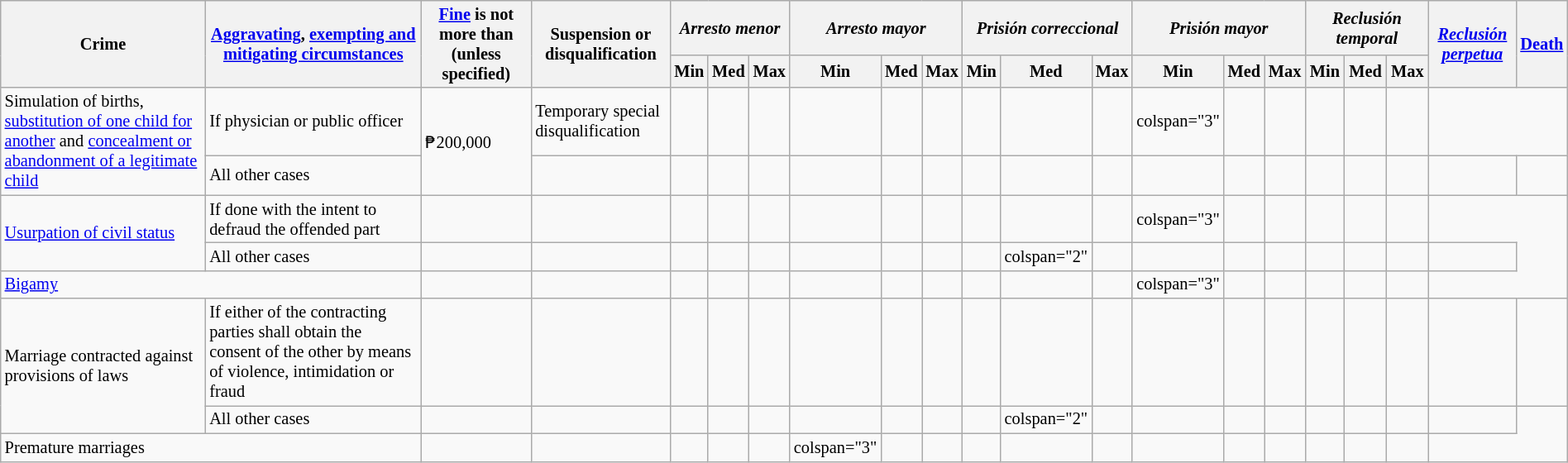<table class="wikitable" style="font-size:85%;" width="100%">
<tr>
<th rowspan="2">Crime</th>
<th rowspan="2"><a href='#'>Aggravating</a>, <a href='#'>exempting and mitigating circumstances</a></th>
<th rowspan="2"><a href='#'>Fine</a> is not more than (unless specified)</th>
<th rowspan="2">Suspension or disqualification</th>
<th colspan="3"><em>Arresto menor</em></th>
<th colspan="3"><em>Arresto mayor</em></th>
<th colspan="3"><em>Prisión correccional</em></th>
<th colspan="3"><em>Prisión mayor</em></th>
<th colspan="3"><em>Reclusión temporal</em></th>
<th rowspan="2"><em><a href='#'>Reclusión perpetua</a></em></th>
<th rowspan="2"><a href='#'>Death</a></th>
</tr>
<tr>
<th>Min</th>
<th>Med</th>
<th>Max</th>
<th>Min</th>
<th>Med</th>
<th>Max</th>
<th>Min</th>
<th>Med</th>
<th>Max</th>
<th>Min</th>
<th>Med</th>
<th>Max</th>
<th>Min</th>
<th>Med</th>
<th>Max</th>
</tr>
<tr>
<td rowspan="2">Simulation of births, <a href='#'>substitution of one child for another</a> and <a href='#'>concealment or abandonment of a legitimate child</a></td>
<td>If physician or public officer</td>
<td rowspan="2">₱200,000</td>
<td>Temporary special disqualification</td>
<td></td>
<td></td>
<td></td>
<td></td>
<td></td>
<td></td>
<td></td>
<td></td>
<td></td>
<td>colspan="3" </td>
<td></td>
<td></td>
<td></td>
<td></td>
<td></td>
</tr>
<tr>
<td>All other cases</td>
<td></td>
<td></td>
<td></td>
<td></td>
<td></td>
<td></td>
<td></td>
<td></td>
<td></td>
<td></td>
<td></td>
<td></td>
<td></td>
<td></td>
<td></td>
<td></td>
<td></td>
<td></td>
</tr>
<tr>
<td rowspan="2"><a href='#'>Usurpation of civil status</a></td>
<td>If done with the intent to defraud the offended part</td>
<td></td>
<td></td>
<td></td>
<td></td>
<td></td>
<td></td>
<td></td>
<td></td>
<td></td>
<td></td>
<td></td>
<td>colspan="3" </td>
<td></td>
<td></td>
<td></td>
<td></td>
<td></td>
</tr>
<tr>
<td>All other cases</td>
<td></td>
<td></td>
<td></td>
<td></td>
<td></td>
<td></td>
<td></td>
<td></td>
<td></td>
<td>colspan="2" </td>
<td></td>
<td></td>
<td></td>
<td></td>
<td></td>
<td></td>
<td></td>
<td></td>
</tr>
<tr>
<td colspan="2"><a href='#'>Bigamy</a></td>
<td></td>
<td></td>
<td></td>
<td></td>
<td></td>
<td></td>
<td></td>
<td></td>
<td></td>
<td></td>
<td></td>
<td>colspan="3" </td>
<td></td>
<td></td>
<td></td>
<td></td>
<td></td>
</tr>
<tr>
<td rowspan="2">Marriage contracted against provisions of laws</td>
<td>If either of the contracting parties shall obtain the consent of the other by means of violence, intimidation or fraud</td>
<td></td>
<td></td>
<td></td>
<td></td>
<td></td>
<td></td>
<td></td>
<td></td>
<td></td>
<td></td>
<td></td>
<td></td>
<td></td>
<td></td>
<td></td>
<td></td>
<td></td>
<td></td>
<td></td>
</tr>
<tr>
<td>All other cases</td>
<td></td>
<td></td>
<td></td>
<td></td>
<td></td>
<td></td>
<td></td>
<td></td>
<td></td>
<td>colspan="2" </td>
<td></td>
<td></td>
<td></td>
<td></td>
<td></td>
<td></td>
<td></td>
<td></td>
</tr>
<tr>
<td colspan="2">Premature marriages</td>
<td></td>
<td></td>
<td></td>
<td></td>
<td></td>
<td>colspan="3" </td>
<td></td>
<td></td>
<td></td>
<td></td>
<td></td>
<td></td>
<td></td>
<td></td>
<td></td>
<td></td>
<td></td>
</tr>
</table>
